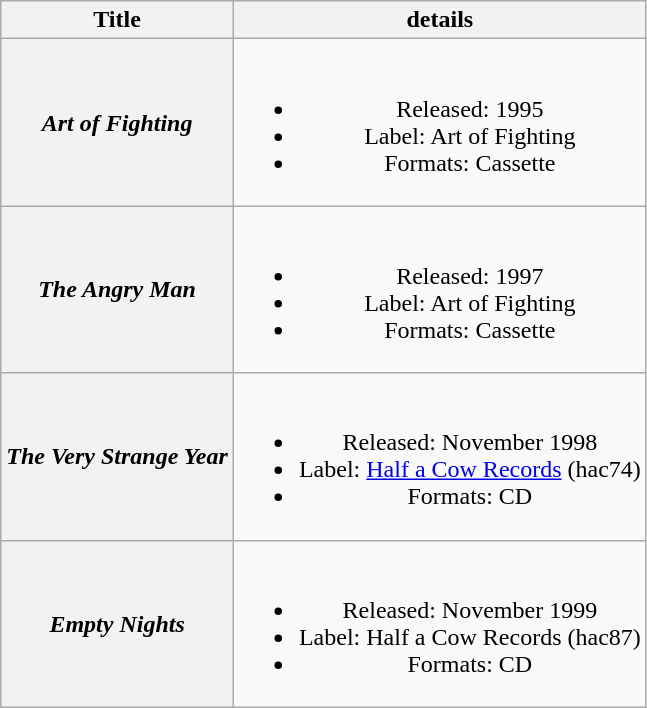<table class="wikitable plainrowheaders" style="text-align:center;">
<tr>
<th>Title</th>
<th>details</th>
</tr>
<tr>
<th scope="row"><em>Art of Fighting</em></th>
<td><br><ul><li>Released: 1995</li><li>Label: Art of Fighting</li><li>Formats: Cassette</li></ul></td>
</tr>
<tr>
<th scope="row"><em>The Angry Man</em></th>
<td><br><ul><li>Released: 1997</li><li>Label: Art of Fighting</li><li>Formats: Cassette</li></ul></td>
</tr>
<tr>
<th scope="row"><em>The Very Strange Year</em></th>
<td><br><ul><li>Released: November 1998</li><li>Label: <a href='#'>Half a Cow Records</a> (hac74)</li><li>Formats: CD</li></ul></td>
</tr>
<tr>
<th scope="row"><em>Empty Nights</em></th>
<td><br><ul><li>Released: November 1999</li><li>Label: Half a Cow Records (hac87)</li><li>Formats: CD</li></ul></td>
</tr>
</table>
